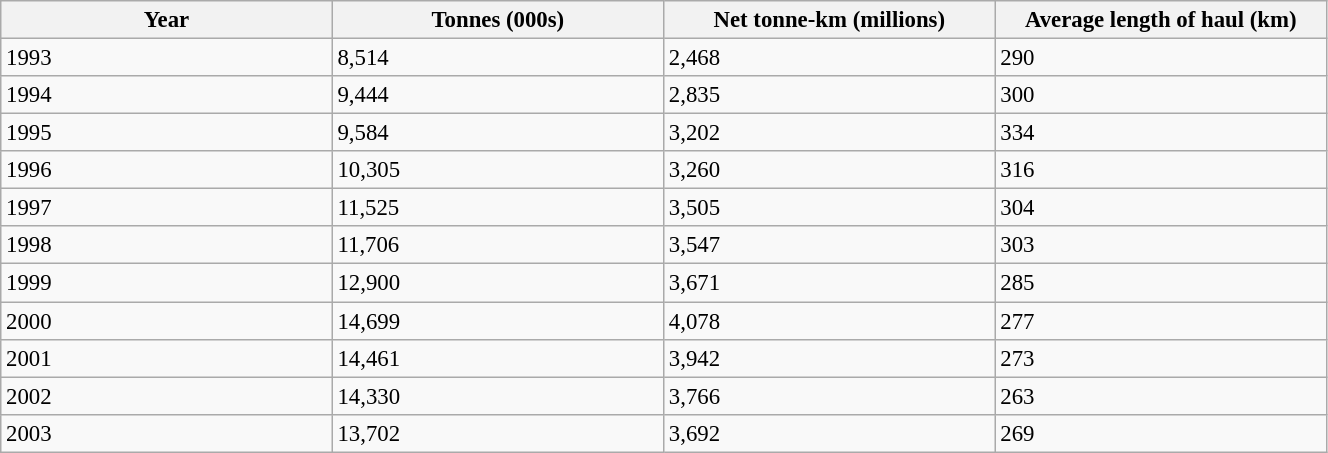<table class="wikitable" width="70%" style="font-size: 95%;">
<tr>
<th width=20%>Year</th>
<th width=20%>Tonnes (000s)</th>
<th width=20%>Net tonne-km (millions)</th>
<th width=20%>Average length of haul (km)</th>
</tr>
<tr>
<td>1993</td>
<td>8,514</td>
<td>2,468</td>
<td>290</td>
</tr>
<tr>
<td>1994</td>
<td>9,444</td>
<td>2,835</td>
<td>300</td>
</tr>
<tr>
<td>1995</td>
<td>9,584</td>
<td>3,202</td>
<td>334</td>
</tr>
<tr>
<td>1996</td>
<td>10,305</td>
<td>3,260</td>
<td>316</td>
</tr>
<tr>
<td>1997</td>
<td>11,525</td>
<td>3,505</td>
<td>304</td>
</tr>
<tr>
<td>1998</td>
<td>11,706</td>
<td>3,547</td>
<td>303</td>
</tr>
<tr>
<td>1999</td>
<td>12,900</td>
<td>3,671</td>
<td>285</td>
</tr>
<tr>
<td>2000</td>
<td>14,699</td>
<td>4,078</td>
<td>277</td>
</tr>
<tr>
<td>2001</td>
<td>14,461</td>
<td>3,942</td>
<td>273</td>
</tr>
<tr>
<td>2002</td>
<td>14,330</td>
<td>3,766</td>
<td>263</td>
</tr>
<tr>
<td>2003</td>
<td>13,702</td>
<td>3,692</td>
<td>269</td>
</tr>
</table>
